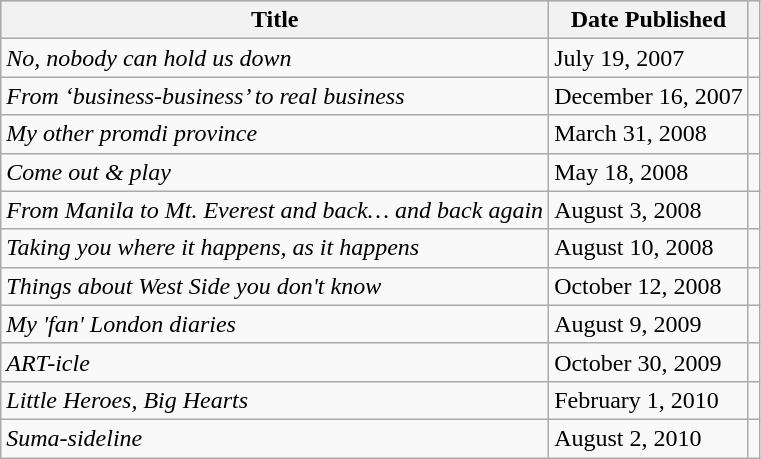<table class="wikitable">
<tr style="background:#ccc; text-align:center;">
<th><strong>Title</strong></th>
<th><strong>Date Published</strong></th>
<th></th>
</tr>
<tr>
<td><em>No, nobody can hold us down</em></td>
<td>July 19, 2007</td>
<td></td>
</tr>
<tr>
<td><em>From ‘business-business’ to real business</em></td>
<td>December 16, 2007</td>
<td></td>
</tr>
<tr>
<td><em>My other promdi province</em></td>
<td>March 31, 2008</td>
<td></td>
</tr>
<tr>
<td><em>Come out & play</em></td>
<td>May 18, 2008</td>
<td></td>
</tr>
<tr>
<td><em>From Manila to Mt. Everest and back… and back again</em></td>
<td>August 3, 2008</td>
<td></td>
</tr>
<tr>
<td><em>Taking you where it happens, as it happens</em></td>
<td>August 10, 2008</td>
<td></td>
</tr>
<tr>
<td><em>Things about West Side you don't know</em></td>
<td>October 12, 2008</td>
<td></td>
</tr>
<tr>
<td><em>My 'fan' London diaries</em></td>
<td>August 9, 2009</td>
<td></td>
</tr>
<tr>
<td><em>ART-icle</em></td>
<td>October 30, 2009</td>
<td></td>
</tr>
<tr>
<td><em>Little Heroes, Big Hearts</em></td>
<td>February 1, 2010</td>
<td></td>
</tr>
<tr>
<td><em>Suma-sideline</em></td>
<td>August 2, 2010</td>
<td></td>
</tr>
</table>
